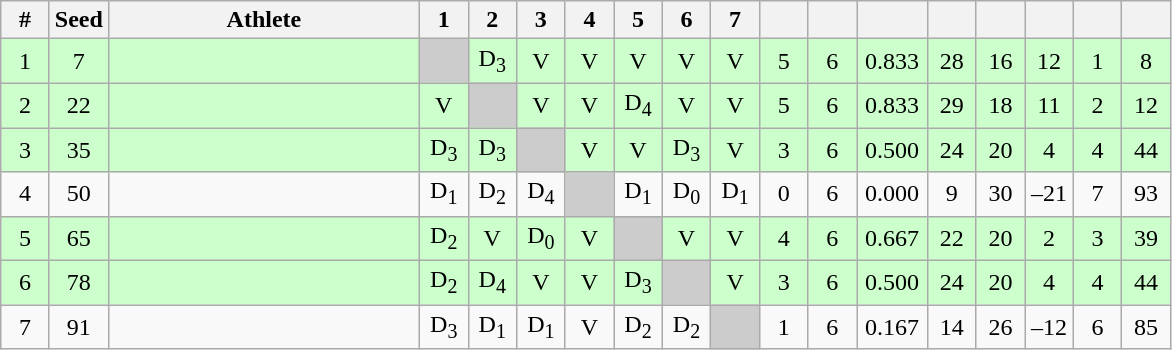<table class="wikitable" style="text-align:center">
<tr>
<th width="25">#</th>
<th width="25">Seed</th>
<th width="200">Athlete</th>
<th width="25">1</th>
<th width="25">2</th>
<th width="25">3</th>
<th width="25">4</th>
<th width="25">5</th>
<th width="25">6</th>
<th width="25">7</th>
<th width="25"></th>
<th width="25"></th>
<th width="40"></th>
<th width="25"></th>
<th width="25"></th>
<th width="25"></th>
<th width="25"></th>
<th width="25"></th>
</tr>
<tr bgcolor="ccffcc">
<td>1</td>
<td>7</td>
<td align=left></td>
<td bgcolor="#cccccc"></td>
<td>D<sub>3</sub></td>
<td>V</td>
<td>V</td>
<td>V</td>
<td>V</td>
<td>V</td>
<td>5</td>
<td>6</td>
<td>0.833</td>
<td>28</td>
<td>16</td>
<td>12</td>
<td>1</td>
<td>8</td>
</tr>
<tr bgcolor="ccffcc">
<td>2</td>
<td>22</td>
<td align=left></td>
<td>V</td>
<td bgcolor="#cccccc"></td>
<td>V</td>
<td>V</td>
<td>D<sub>4</sub></td>
<td>V</td>
<td>V</td>
<td>5</td>
<td>6</td>
<td>0.833</td>
<td>29</td>
<td>18</td>
<td>11</td>
<td>2</td>
<td>12</td>
</tr>
<tr bgcolor="ccffcc">
<td>3</td>
<td>35</td>
<td align=left></td>
<td>D<sub>3</sub></td>
<td>D<sub>3</sub></td>
<td bgcolor="#cccccc"></td>
<td>V</td>
<td>V</td>
<td>D<sub>3</sub></td>
<td>V</td>
<td>3</td>
<td>6</td>
<td>0.500</td>
<td>24</td>
<td>20</td>
<td>4</td>
<td>4</td>
<td>44</td>
</tr>
<tr>
<td>4</td>
<td>50</td>
<td align=left></td>
<td>D<sub>1</sub></td>
<td>D<sub>2</sub></td>
<td>D<sub>4</sub></td>
<td bgcolor="#cccccc"></td>
<td>D<sub>1</sub></td>
<td>D<sub>0</sub></td>
<td>D<sub>1</sub></td>
<td>0</td>
<td>6</td>
<td>0.000</td>
<td>9</td>
<td>30</td>
<td>–21</td>
<td>7</td>
<td>93</td>
</tr>
<tr bgcolor="ccffcc">
<td>5</td>
<td>65</td>
<td align=left></td>
<td>D<sub>2</sub></td>
<td>V</td>
<td>D<sub>0</sub></td>
<td>V</td>
<td bgcolor="#cccccc"></td>
<td>V</td>
<td>V</td>
<td>4</td>
<td>6</td>
<td>0.667</td>
<td>22</td>
<td>20</td>
<td>2</td>
<td>3</td>
<td>39</td>
</tr>
<tr bgcolor="ccffcc">
<td>6</td>
<td>78</td>
<td align=left></td>
<td>D<sub>2</sub></td>
<td>D<sub>4</sub></td>
<td>V</td>
<td>V</td>
<td>D<sub>3</sub></td>
<td bgcolor="#cccccc"></td>
<td>V</td>
<td>3</td>
<td>6</td>
<td>0.500</td>
<td>24</td>
<td>20</td>
<td>4</td>
<td>4</td>
<td>44</td>
</tr>
<tr>
<td>7</td>
<td>91</td>
<td align=left></td>
<td>D<sub>3</sub></td>
<td>D<sub>1</sub></td>
<td>D<sub>1</sub></td>
<td>V</td>
<td>D<sub>2</sub></td>
<td>D<sub>2</sub></td>
<td bgcolor="#cccccc"></td>
<td>1</td>
<td>6</td>
<td>0.167</td>
<td>14</td>
<td>26</td>
<td>–12</td>
<td>6</td>
<td>85</td>
</tr>
</table>
